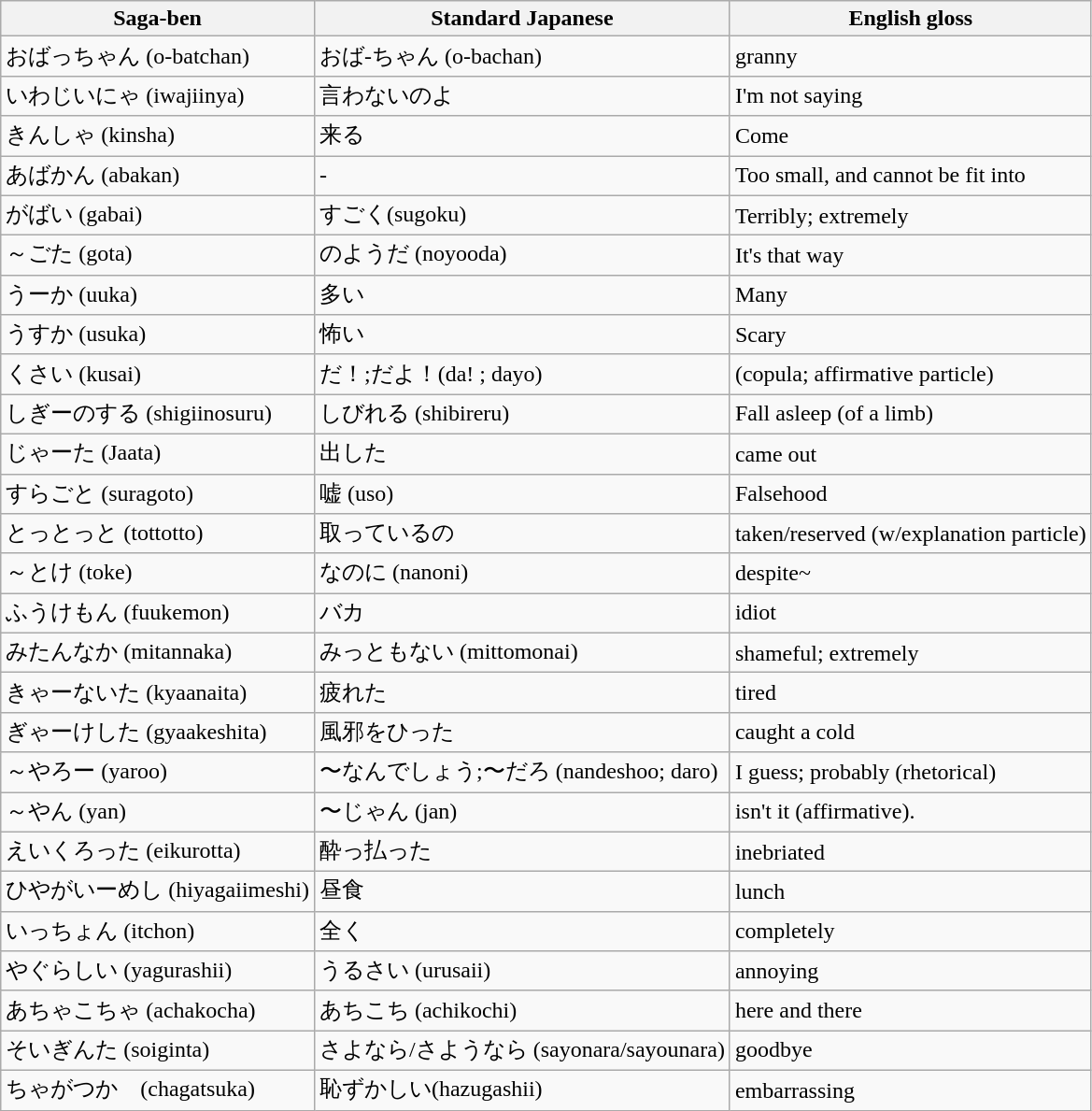<table class="wikitable">
<tr>
<th>Saga-ben</th>
<th>Standard Japanese</th>
<th>English gloss</th>
</tr>
<tr>
<td>おばっちゃん (o-batchan)</td>
<td>おば-ちゃん (o-bachan)</td>
<td>granny</td>
</tr>
<tr>
<td>いわじいにゃ (iwajiinya)</td>
<td>言わないのよ</td>
<td>I'm not saying</td>
</tr>
<tr>
<td>きんしゃ (kinsha)</td>
<td>来る</td>
<td>Come</td>
</tr>
<tr>
<td>あばかん (abakan)</td>
<td>-</td>
<td>Too small, and cannot be fit into</td>
</tr>
<tr>
<td>がばい (gabai)</td>
<td>すごく(sugoku)</td>
<td>Terribly; extremely</td>
</tr>
<tr>
<td>～ごた (gota)</td>
<td>のようだ (noyooda)</td>
<td>It's that way</td>
</tr>
<tr>
<td>うーか (uuka)</td>
<td>多い</td>
<td>Many</td>
</tr>
<tr>
<td>うすか (usuka)</td>
<td>怖い</td>
<td>Scary</td>
</tr>
<tr>
<td>くさい (kusai)</td>
<td>だ！;だよ！(da! ; dayo)</td>
<td>(copula; affirmative particle)</td>
</tr>
<tr>
<td>しぎーのする (shigiinosuru)</td>
<td>しびれる (shibireru)</td>
<td>Fall asleep (of a limb)</td>
</tr>
<tr>
<td>じゃーた (Jaata)</td>
<td>出した</td>
<td>came out</td>
</tr>
<tr>
<td>すらごと (suragoto)</td>
<td>嘘 (uso)</td>
<td>Falsehood</td>
</tr>
<tr>
<td>とっとっと (tottotto)</td>
<td>取っているの</td>
<td>taken/reserved (w/explanation particle)</td>
</tr>
<tr>
<td>～とけ (toke)</td>
<td>なのに (nanoni)</td>
<td>despite~</td>
</tr>
<tr>
<td>ふうけもん (fuukemon)</td>
<td>バカ</td>
<td>idiot</td>
</tr>
<tr>
<td>みたんなか (mitannaka)</td>
<td>みっともない (mittomonai)</td>
<td>shameful; extremely</td>
</tr>
<tr>
<td>きゃーないた (kyaanaita)</td>
<td>疲れた</td>
<td>tired</td>
</tr>
<tr>
<td>ぎゃーけした (gyaakeshita)</td>
<td>風邪をひった</td>
<td>caught a cold</td>
</tr>
<tr>
<td>～やろー (yaroo)</td>
<td>〜なんでしょう;〜だろ (nandeshoo; daro)</td>
<td>I guess; probably (rhetorical)</td>
</tr>
<tr>
<td>～やん (yan)</td>
<td>〜じゃん (jan)</td>
<td>isn't it (affirmative).</td>
</tr>
<tr>
<td>えいくろった (eikurotta)</td>
<td>酔っ払った</td>
<td>inebriated</td>
</tr>
<tr>
<td>ひやがいーめし (hiyagaiimeshi)</td>
<td>昼食</td>
<td>lunch</td>
</tr>
<tr>
<td>いっちょん (itchon)</td>
<td>全く</td>
<td>completely</td>
</tr>
<tr>
<td>やぐらしい (yagurashii)</td>
<td>うるさい (urusaii)</td>
<td>annoying</td>
</tr>
<tr>
<td>あちゃこちゃ (achakocha)</td>
<td>あちこち (achikochi)</td>
<td>here and there</td>
</tr>
<tr>
<td>そいぎんた (soiginta)</td>
<td>さよなら/さようなら (sayonara/sayounara)</td>
<td>goodbye</td>
</tr>
<tr>
<td>ちゃがつか　(chagatsuka)</td>
<td>恥ずかしい(hazugashii)</td>
<td>embarrassing</td>
</tr>
</table>
